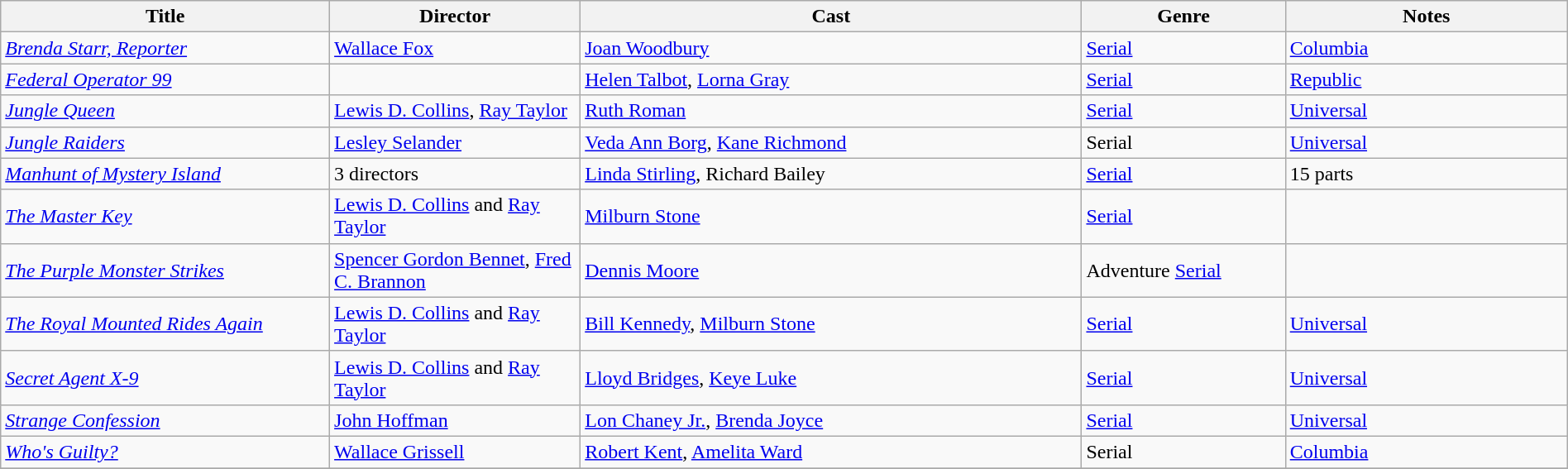<table class="wikitable" style="width:100%;">
<tr>
<th style="width:21%;">Title</th>
<th style="width:16%;">Director</th>
<th style="width:32%;">Cast</th>
<th style="width:13%;">Genre</th>
<th style="width:18%;">Notes</th>
</tr>
<tr>
<td><em><a href='#'>Brenda Starr, Reporter</a></em></td>
<td><a href='#'>Wallace Fox</a></td>
<td><a href='#'>Joan Woodbury</a></td>
<td><a href='#'>Serial</a></td>
<td><a href='#'>Columbia</a></td>
</tr>
<tr>
<td><em><a href='#'>Federal Operator 99</a></em></td>
<td></td>
<td><a href='#'>Helen Talbot</a>, <a href='#'>Lorna Gray</a></td>
<td><a href='#'>Serial</a></td>
<td><a href='#'>Republic</a></td>
</tr>
<tr>
<td><em><a href='#'>Jungle Queen</a></em></td>
<td><a href='#'>Lewis D. Collins</a>, <a href='#'>Ray Taylor</a></td>
<td><a href='#'>Ruth Roman</a></td>
<td><a href='#'>Serial</a></td>
<td><a href='#'>Universal</a></td>
</tr>
<tr>
<td><em><a href='#'>Jungle Raiders</a></em></td>
<td><a href='#'>Lesley Selander</a></td>
<td><a href='#'>Veda Ann Borg</a>, <a href='#'>Kane Richmond</a></td>
<td>Serial</td>
<td><a href='#'>Universal</a></td>
</tr>
<tr>
<td><em><a href='#'>Manhunt of Mystery Island</a></em></td>
<td>3 directors</td>
<td><a href='#'>Linda Stirling</a>, Richard Bailey</td>
<td><a href='#'>Serial</a></td>
<td>15 parts</td>
</tr>
<tr>
<td><em><a href='#'>The Master Key</a></em></td>
<td><a href='#'>Lewis D. Collins</a> and <a href='#'>Ray Taylor</a></td>
<td><a href='#'>Milburn Stone</a></td>
<td><a href='#'>Serial</a></td>
<td></td>
</tr>
<tr>
<td><em><a href='#'>The Purple Monster Strikes</a></em></td>
<td><a href='#'>Spencer Gordon Bennet</a>, <a href='#'>Fred C. Brannon</a></td>
<td><a href='#'>Dennis Moore</a></td>
<td>Adventure <a href='#'>Serial</a></td>
<td></td>
</tr>
<tr>
<td><em><a href='#'>The Royal Mounted Rides Again</a></em></td>
<td><a href='#'>Lewis D. Collins</a> and <a href='#'>Ray Taylor</a></td>
<td><a href='#'>Bill Kennedy</a>, <a href='#'>Milburn Stone</a></td>
<td><a href='#'>Serial</a></td>
<td><a href='#'>Universal</a></td>
</tr>
<tr>
<td><em><a href='#'>Secret Agent X-9</a></em></td>
<td><a href='#'>Lewis D. Collins</a> and <a href='#'>Ray Taylor</a></td>
<td><a href='#'>Lloyd Bridges</a>, <a href='#'>Keye Luke</a></td>
<td><a href='#'>Serial</a></td>
<td><a href='#'>Universal</a></td>
</tr>
<tr>
<td><em><a href='#'>Strange Confession</a></em></td>
<td><a href='#'>John Hoffman</a></td>
<td><a href='#'>Lon Chaney Jr.</a>, <a href='#'>Brenda Joyce</a></td>
<td><a href='#'>Serial</a></td>
<td><a href='#'>Universal</a></td>
</tr>
<tr>
<td><em><a href='#'>Who's Guilty?</a></em></td>
<td><a href='#'>Wallace Grissell</a></td>
<td><a href='#'>Robert Kent</a>, <a href='#'>Amelita Ward</a></td>
<td>Serial</td>
<td><a href='#'>Columbia</a></td>
</tr>
<tr>
</tr>
</table>
